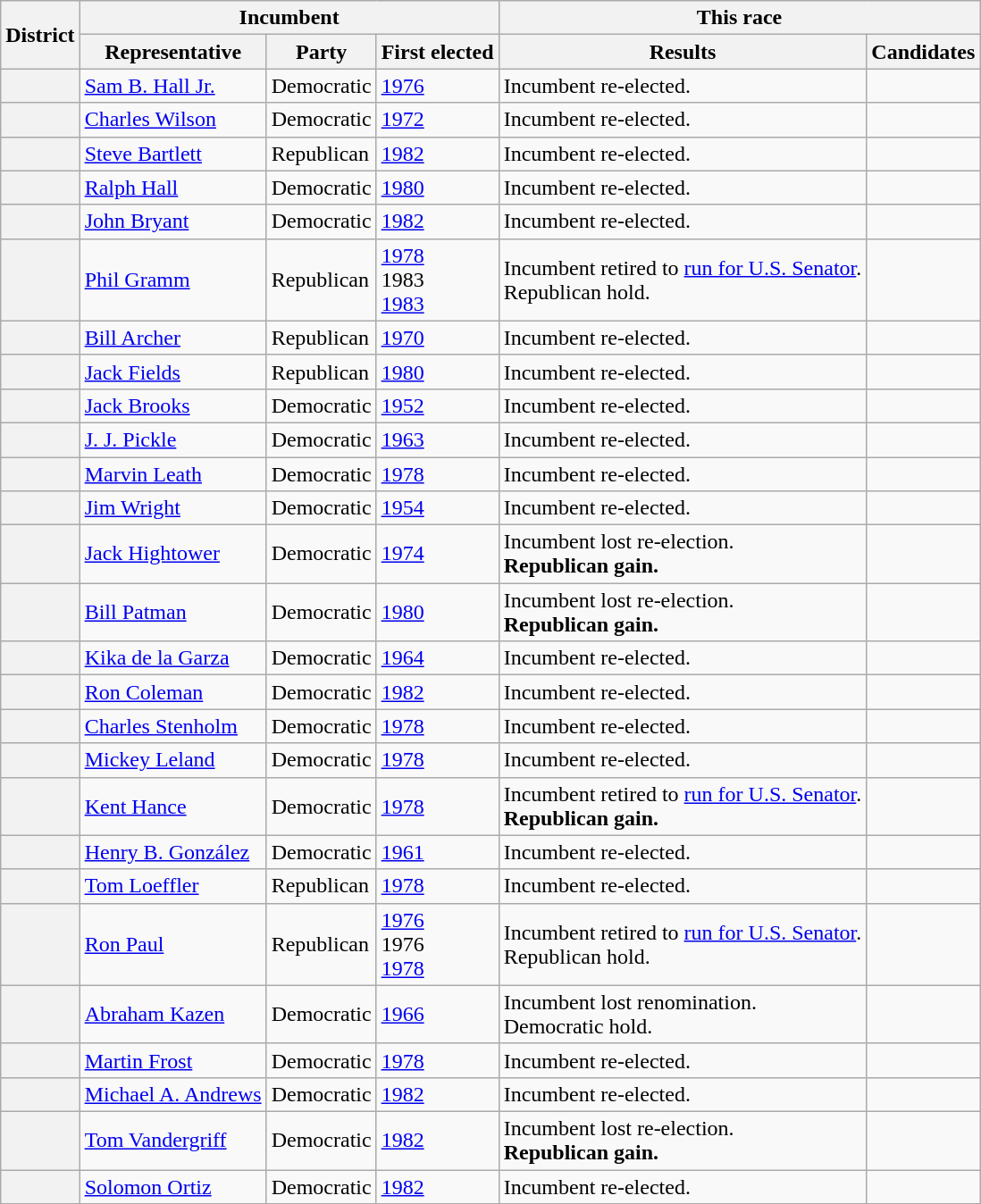<table class=wikitable>
<tr>
<th rowspan=2>District</th>
<th colspan=3>Incumbent</th>
<th colspan=2>This race</th>
</tr>
<tr>
<th>Representative</th>
<th>Party</th>
<th>First elected</th>
<th>Results</th>
<th>Candidates</th>
</tr>
<tr>
<th></th>
<td><a href='#'>Sam B. Hall Jr.</a></td>
<td>Democratic</td>
<td><a href='#'>1976</a></td>
<td>Incumbent re-elected.</td>
<td nowrap></td>
</tr>
<tr>
<th></th>
<td><a href='#'>Charles Wilson</a></td>
<td>Democratic</td>
<td><a href='#'>1972</a></td>
<td>Incumbent re-elected.</td>
<td nowrap></td>
</tr>
<tr>
<th></th>
<td><a href='#'>Steve Bartlett</a></td>
<td>Republican</td>
<td><a href='#'>1982</a></td>
<td>Incumbent re-elected.</td>
<td nowrap></td>
</tr>
<tr>
<th></th>
<td><a href='#'>Ralph Hall</a></td>
<td>Democratic</td>
<td><a href='#'>1980</a></td>
<td>Incumbent re-elected.</td>
<td nowrap></td>
</tr>
<tr>
<th></th>
<td><a href='#'>John Bryant</a></td>
<td>Democratic</td>
<td><a href='#'>1982</a></td>
<td>Incumbent re-elected.</td>
<td nowrap></td>
</tr>
<tr>
<th></th>
<td><a href='#'>Phil Gramm</a></td>
<td>Republican</td>
<td><a href='#'>1978</a><br>1983 <br><a href='#'>1983 </a></td>
<td>Incumbent retired to <a href='#'>run for U.S. Senator</a>.<br>Republican hold.</td>
<td nowrap></td>
</tr>
<tr>
<th></th>
<td><a href='#'>Bill Archer</a></td>
<td>Republican</td>
<td><a href='#'>1970</a></td>
<td>Incumbent re-elected.</td>
<td nowrap></td>
</tr>
<tr>
<th></th>
<td><a href='#'>Jack Fields</a></td>
<td>Republican</td>
<td><a href='#'>1980</a></td>
<td>Incumbent re-elected.</td>
<td nowrap></td>
</tr>
<tr>
<th></th>
<td><a href='#'>Jack Brooks</a></td>
<td>Democratic</td>
<td><a href='#'>1952</a></td>
<td>Incumbent re-elected.</td>
<td nowrap></td>
</tr>
<tr>
<th></th>
<td><a href='#'>J. J. Pickle</a></td>
<td>Democratic</td>
<td><a href='#'>1963</a></td>
<td>Incumbent re-elected.</td>
<td nowrap></td>
</tr>
<tr>
<th></th>
<td><a href='#'>Marvin Leath</a></td>
<td>Democratic</td>
<td><a href='#'>1978</a></td>
<td>Incumbent re-elected.</td>
<td nowrap></td>
</tr>
<tr>
<th></th>
<td><a href='#'>Jim Wright</a></td>
<td>Democratic</td>
<td><a href='#'>1954</a></td>
<td>Incumbent re-elected.</td>
<td nowrap></td>
</tr>
<tr>
<th></th>
<td><a href='#'>Jack Hightower</a></td>
<td>Democratic</td>
<td><a href='#'>1974</a></td>
<td>Incumbent lost re-election.<br><strong>Republican gain.</strong></td>
<td nowrap></td>
</tr>
<tr>
<th></th>
<td><a href='#'>Bill Patman</a></td>
<td>Democratic</td>
<td><a href='#'>1980</a></td>
<td>Incumbent lost re-election.<br><strong>Republican gain.</strong></td>
<td nowrap></td>
</tr>
<tr>
<th></th>
<td><a href='#'>Kika de la Garza</a></td>
<td>Democratic</td>
<td><a href='#'>1964</a></td>
<td>Incumbent re-elected.</td>
<td nowrap></td>
</tr>
<tr>
<th></th>
<td><a href='#'>Ron Coleman</a></td>
<td>Democratic</td>
<td><a href='#'>1982</a></td>
<td>Incumbent re-elected.</td>
<td nowrap></td>
</tr>
<tr>
<th></th>
<td><a href='#'>Charles Stenholm</a></td>
<td>Democratic</td>
<td><a href='#'>1978</a></td>
<td>Incumbent re-elected.</td>
<td nowrap></td>
</tr>
<tr>
<th></th>
<td><a href='#'>Mickey Leland</a></td>
<td>Democratic</td>
<td><a href='#'>1978</a></td>
<td>Incumbent re-elected.</td>
<td nowrap></td>
</tr>
<tr>
<th></th>
<td><a href='#'>Kent Hance</a></td>
<td>Democratic</td>
<td><a href='#'>1978</a></td>
<td>Incumbent retired to <a href='#'>run for U.S. Senator</a>.<br><strong>Republican gain.</strong></td>
<td nowrap></td>
</tr>
<tr>
<th></th>
<td><a href='#'>Henry B. González</a></td>
<td>Democratic</td>
<td><a href='#'>1961</a></td>
<td>Incumbent re-elected.</td>
<td nowrap></td>
</tr>
<tr>
<th></th>
<td><a href='#'>Tom Loeffler</a></td>
<td>Republican</td>
<td><a href='#'>1978</a></td>
<td>Incumbent re-elected.</td>
<td nowrap></td>
</tr>
<tr>
<th></th>
<td><a href='#'>Ron Paul</a></td>
<td>Republican</td>
<td><a href='#'>1976 </a><br>1976 <br><a href='#'>1978</a></td>
<td>Incumbent retired to <a href='#'>run for U.S. Senator</a>.<br>Republican hold.</td>
<td nowrap></td>
</tr>
<tr>
<th></th>
<td><a href='#'>Abraham Kazen</a></td>
<td>Democratic</td>
<td><a href='#'>1966</a></td>
<td>Incumbent lost renomination.<br>Democratic hold.</td>
<td nowrap></td>
</tr>
<tr>
<th></th>
<td><a href='#'>Martin Frost</a></td>
<td>Democratic</td>
<td><a href='#'>1978</a></td>
<td>Incumbent re-elected.</td>
<td nowrap></td>
</tr>
<tr>
<th></th>
<td><a href='#'>Michael A. Andrews</a></td>
<td>Democratic</td>
<td><a href='#'>1982</a></td>
<td>Incumbent re-elected.</td>
<td nowrap></td>
</tr>
<tr>
<th></th>
<td><a href='#'>Tom Vandergriff</a></td>
<td>Democratic</td>
<td><a href='#'>1982</a></td>
<td>Incumbent lost re-election.<br><strong>Republican gain.</strong></td>
<td nowrap></td>
</tr>
<tr>
<th></th>
<td><a href='#'>Solomon Ortiz</a></td>
<td>Democratic</td>
<td><a href='#'>1982</a></td>
<td>Incumbent re-elected.</td>
<td nowrap></td>
</tr>
</table>
